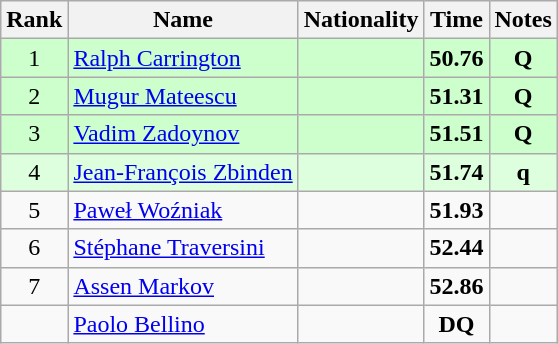<table class="wikitable sortable" style="text-align:center">
<tr>
<th>Rank</th>
<th>Name</th>
<th>Nationality</th>
<th>Time</th>
<th>Notes</th>
</tr>
<tr bgcolor=ccffcc>
<td>1</td>
<td align=left><a href='#'>Ralph Carrington</a></td>
<td align=left></td>
<td><strong>50.76</strong></td>
<td><strong>Q</strong></td>
</tr>
<tr bgcolor=ccffcc>
<td>2</td>
<td align=left><a href='#'>Mugur Mateescu</a></td>
<td align=left></td>
<td><strong>51.31</strong></td>
<td><strong>Q</strong></td>
</tr>
<tr bgcolor=ccffcc>
<td>3</td>
<td align=left><a href='#'>Vadim Zadoynov</a></td>
<td align=left></td>
<td><strong>51.51</strong></td>
<td><strong>Q</strong></td>
</tr>
<tr bgcolor=ddffdd>
<td>4</td>
<td align=left><a href='#'>Jean-François Zbinden</a></td>
<td align=left></td>
<td><strong>51.74</strong></td>
<td><strong>q</strong></td>
</tr>
<tr>
<td>5</td>
<td align=left><a href='#'>Paweł Woźniak</a></td>
<td align=left></td>
<td><strong>51.93</strong></td>
<td></td>
</tr>
<tr>
<td>6</td>
<td align=left><a href='#'>Stéphane Traversini</a></td>
<td align=left></td>
<td><strong>52.44</strong></td>
<td></td>
</tr>
<tr>
<td>7</td>
<td align=left><a href='#'>Assen Markov</a></td>
<td align=left></td>
<td><strong>52.86</strong></td>
<td></td>
</tr>
<tr>
<td></td>
<td align=left><a href='#'>Paolo Bellino</a></td>
<td align=left></td>
<td><strong>DQ</strong></td>
<td></td>
</tr>
</table>
